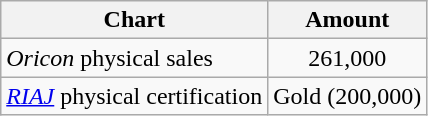<table class="wikitable">
<tr>
<th>Chart</th>
<th>Amount</th>
</tr>
<tr>
<td><em>Oricon</em> physical sales</td>
<td align="center">261,000</td>
</tr>
<tr>
<td><em><a href='#'>RIAJ</a></em> physical certification</td>
<td align="center">Gold (200,000)</td>
</tr>
</table>
